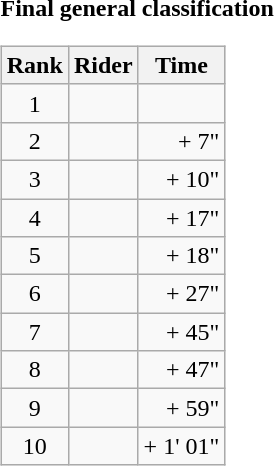<table>
<tr>
<td><strong>Final general classification</strong><br><table class="wikitable">
<tr>
<th scope="col">Rank</th>
<th scope="col">Rider</th>
<th scope="col">Time</th>
</tr>
<tr>
<td style="text-align:center;">1</td>
<td></td>
<td style="text-align:right;"></td>
</tr>
<tr>
<td style="text-align:center;">2</td>
<td></td>
<td style="text-align:right;">+ 7"</td>
</tr>
<tr>
<td style="text-align:center;">3</td>
<td></td>
<td style="text-align:right;">+ 10"</td>
</tr>
<tr>
<td style="text-align:center;">4</td>
<td></td>
<td style="text-align:right;">+ 17"</td>
</tr>
<tr>
<td style="text-align:center;">5</td>
<td></td>
<td style="text-align:right;">+ 18"</td>
</tr>
<tr>
<td style="text-align:center;">6</td>
<td></td>
<td style="text-align:right;">+ 27"</td>
</tr>
<tr>
<td style="text-align:center;">7</td>
<td></td>
<td style="text-align:right;">+ 45"</td>
</tr>
<tr>
<td style="text-align:center;">8</td>
<td></td>
<td style="text-align:right;">+ 47"</td>
</tr>
<tr>
<td style="text-align:center;">9</td>
<td></td>
<td style="text-align:right;">+ 59"</td>
</tr>
<tr>
<td style="text-align:center;">10</td>
<td></td>
<td style="text-align:right;">+ 1' 01"</td>
</tr>
</table>
</td>
</tr>
</table>
